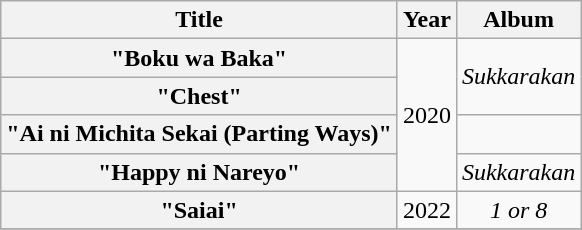<table class="wikitable plainrowheaders" style="text-align:center;">
<tr>
<th scope="col" rowspan="1">Title</th>
<th scope="col" rowspan="1">Year</th>
<th scope="col" rowspan="1">Album</th>
</tr>
<tr>
<th scope="row">"Boku wa Baka"</th>
<td rowspan="4">2020</td>
<td rowspan="2"><em>Sukkarakan</em></td>
</tr>
<tr>
<th scope="row">"Chest"</th>
</tr>
<tr>
<th scope="row">"Ai ni Michita Sekai (Parting Ways)"</th>
<td></td>
</tr>
<tr>
<th scope="row">"Happy ni Nareyo"</th>
<td><em>Sukkarakan</em></td>
</tr>
<tr>
<th scope="row">"Saiai"</th>
<td>2022</td>
<td><em>1 or 8</em></td>
</tr>
<tr>
</tr>
</table>
